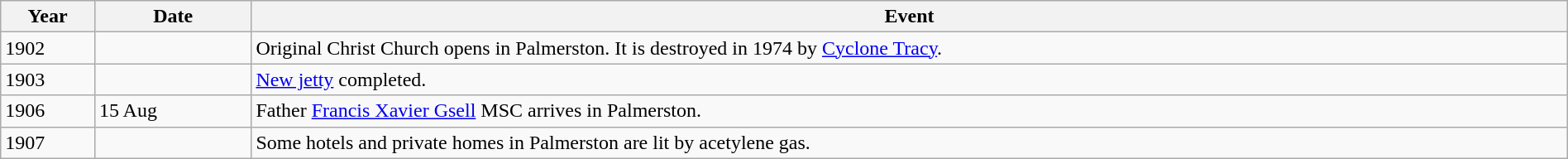<table class="wikitable" style="width:100%">
<tr>
<th style="width:6%">Year</th>
<th style="width:10%">Date</th>
<th>Event</th>
</tr>
<tr>
<td>1902</td>
<td></td>
<td>Original Christ Church opens in Palmerston. It is destroyed in 1974 by <a href='#'>Cyclone Tracy</a>.</td>
</tr>
<tr>
<td>1903</td>
<td></td>
<td><a href='#'>New jetty</a> completed.</td>
</tr>
<tr>
<td>1906</td>
<td>15 Aug</td>
<td>Father <a href='#'>Francis Xavier Gsell</a> MSC arrives in Palmerston.</td>
</tr>
<tr>
<td>1907</td>
<td></td>
<td>Some hotels and private homes in Palmerston are lit by acetylene gas.</td>
</tr>
</table>
